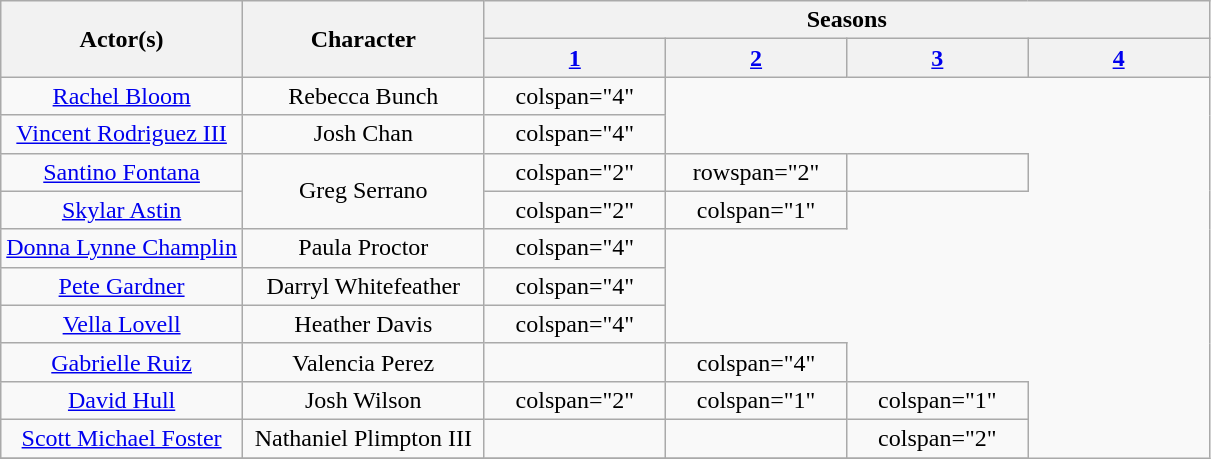<table class="wikitable plainrowheaders" style="text-align:center; width=100%;">
<tr>
<th scope="col" rowspan="2" style="width:20%;">Actor(s)</th>
<th scope="col" rowspan="2" style="width:20%;">Character</th>
<th scope="col" colspan="4" style="width:60%;">Seasons</th>
</tr>
<tr>
<th scope="col" style="width:15%;"><a href='#'>1</a></th>
<th scope="col" style="width:15%;"><a href='#'>2</a></th>
<th scope="col" style="width:15%;"><a href='#'>3</a></th>
<th scope="col" style="width:15%;"><a href='#'>4</a></th>
</tr>
<tr>
<td scope="row"><a href='#'>Rachel Bloom</a></td>
<td>Rebecca Bunch</td>
<td>colspan="4" </td>
</tr>
<tr>
<td scope="row"><a href='#'>Vincent Rodriguez III</a></td>
<td>Josh Chan</td>
<td>colspan="4" </td>
</tr>
<tr>
<td scope="row"><a href='#'>Santino Fontana</a></td>
<td rowspan="2">Greg Serrano</td>
<td>colspan="2" </td>
<td>rowspan="2" </td>
<td></td>
</tr>
<tr>
<td><a href='#'>Skylar Astin</a></td>
<td>colspan="2" </td>
<td>colspan="1" </td>
</tr>
<tr>
<td scope="row"><a href='#'>Donna Lynne Champlin</a></td>
<td>Paula Proctor</td>
<td>colspan="4" </td>
</tr>
<tr>
<td scope="row"><a href='#'>Pete Gardner</a></td>
<td>Darryl Whitefeather</td>
<td>colspan="4" </td>
</tr>
<tr>
<td scope="row"><a href='#'>Vella Lovell</a></td>
<td>Heather Davis</td>
<td>colspan="4" </td>
</tr>
<tr>
<td scope="row"><a href='#'>Gabrielle Ruiz</a></td>
<td>Valencia Perez</td>
<td></td>
<td>colspan="4" </td>
</tr>
<tr>
<td scope="row"><a href='#'>David Hull</a></td>
<td>Josh Wilson</td>
<td>colspan="2" </td>
<td>colspan="1" </td>
<td>colspan="1" </td>
</tr>
<tr>
<td scope="row"><a href='#'>Scott Michael Foster</a></td>
<td>Nathaniel Plimpton III</td>
<td></td>
<td></td>
<td>colspan="2" </td>
</tr>
<tr>
</tr>
</table>
